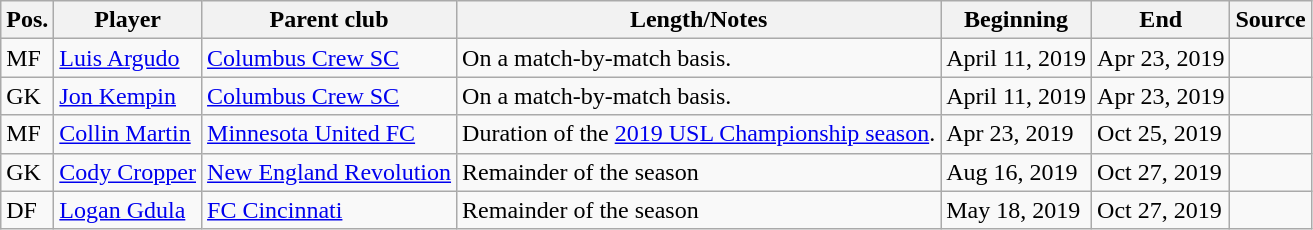<table class="wikitable sortable" style="text-align: left">
<tr>
<th><strong>Pos.</strong></th>
<th><strong>Player</strong></th>
<th><strong>Parent club</strong></th>
<th><strong>Length/Notes</strong></th>
<th><strong>Beginning</strong></th>
<th><strong>End</strong></th>
<th><strong>Source</strong></th>
</tr>
<tr>
<td>MF</td>
<td> <a href='#'>Luis Argudo</a></td>
<td> <a href='#'>Columbus Crew SC</a></td>
<td>On a match-by-match basis.</td>
<td>April 11, 2019</td>
<td>Apr 23, 2019</td>
<td align=center></td>
</tr>
<tr>
<td>GK</td>
<td> <a href='#'>Jon Kempin</a></td>
<td> <a href='#'>Columbus Crew SC</a></td>
<td>On a match-by-match basis.</td>
<td>April 11, 2019</td>
<td>Apr 23, 2019</td>
<td align=center></td>
</tr>
<tr>
<td>MF</td>
<td> <a href='#'>Collin Martin</a></td>
<td> <a href='#'>Minnesota United FC</a></td>
<td>Duration of the <a href='#'>2019 USL Championship season</a>.</td>
<td>Apr 23, 2019</td>
<td>Oct 25, 2019</td>
<td align=center></td>
</tr>
<tr>
<td>GK</td>
<td> <a href='#'>Cody Cropper</a></td>
<td> <a href='#'>New England Revolution</a></td>
<td>Remainder of the season</td>
<td>Aug 16, 2019</td>
<td>Oct 27, 2019</td>
<td align=center></td>
</tr>
<tr>
<td>DF</td>
<td> <a href='#'>Logan Gdula</a></td>
<td> <a href='#'>FC Cincinnati</a></td>
<td>Remainder of the season</td>
<td>May 18, 2019</td>
<td>Oct 27, 2019</td>
<td></td>
</tr>
</table>
